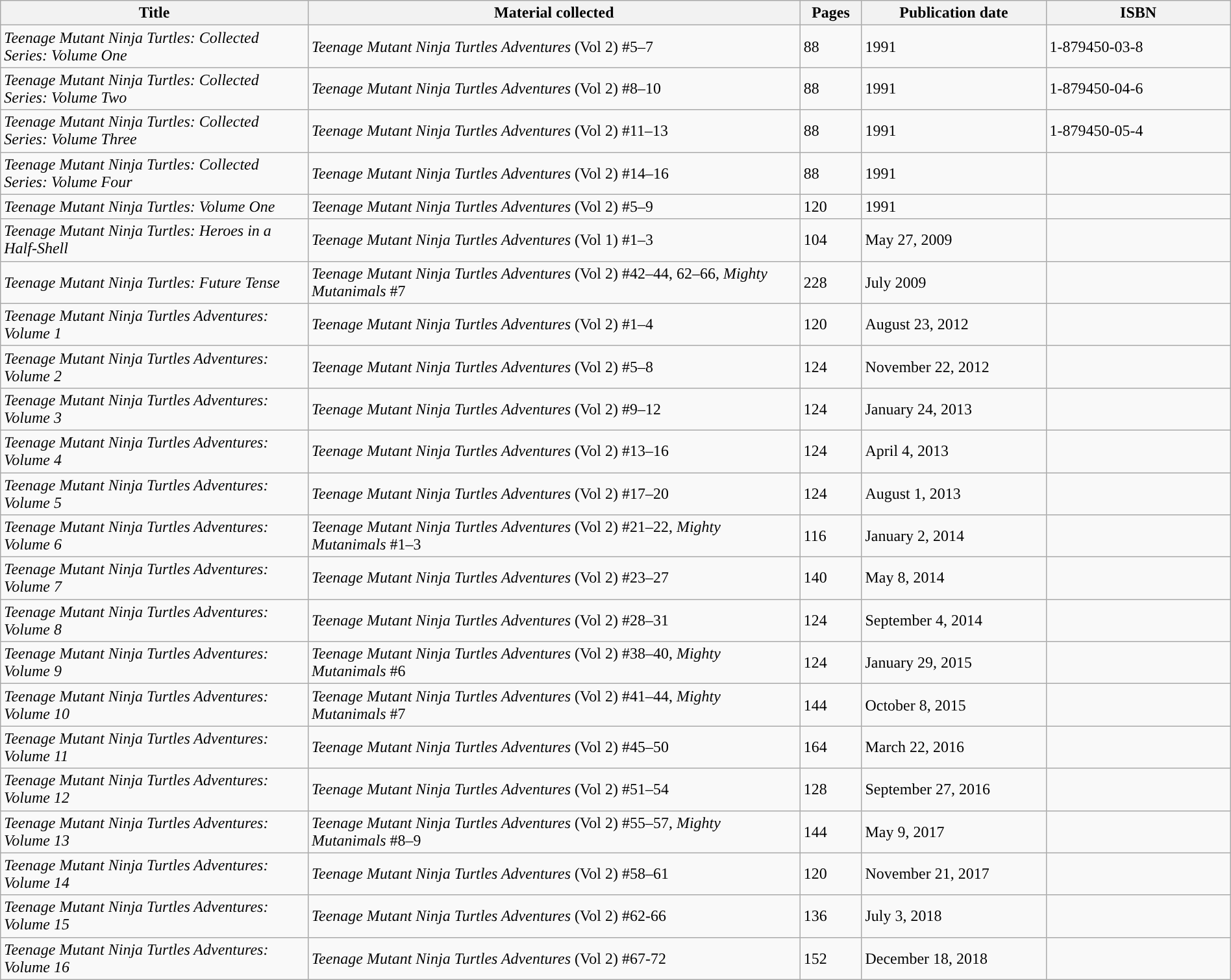<table class="wikitable" width="100%">
<tr>
<th width="25%">Title</th>
<th width="40%">Material collected</th>
<th width="5%">Pages</th>
<th width="15%">Publication date</th>
<th width="15%">ISBN</th>
</tr>
<tr>
<td><em>Teenage Mutant Ninja Turtles: Collected Series: Volume One</em></td>
<td><em>Teenage Mutant Ninja Turtles Adventures</em> (Vol 2) #5–7</td>
<td>88</td>
<td>1991</td>
<td>1-879450-03-8</td>
</tr>
<tr>
<td><em>Teenage Mutant Ninja Turtles: Collected Series: Volume Two</em></td>
<td><em>Teenage Mutant Ninja Turtles Adventures</em> (Vol 2) #8–10</td>
<td>88</td>
<td>1991</td>
<td>1-879450-04-6</td>
</tr>
<tr>
<td><em>Teenage Mutant Ninja Turtles: Collected Series: Volume Three</em></td>
<td><em>Teenage Mutant Ninja Turtles Adventures</em> (Vol 2) #11–13</td>
<td>88</td>
<td>1991</td>
<td>1-879450-05-4</td>
</tr>
<tr>
<td><em>Teenage Mutant Ninja Turtles: Collected Series: Volume Four</em></td>
<td><em>Teenage Mutant Ninja Turtles Adventures</em> (Vol 2) #14–16</td>
<td>88</td>
<td>1991</td>
<td></td>
</tr>
<tr>
<td><em>Teenage Mutant Ninja Turtles: Volume One</em></td>
<td><em>Teenage Mutant Ninja Turtles Adventures</em> (Vol 2) #5–9</td>
<td>120</td>
<td>1991</td>
<td></td>
</tr>
<tr>
<td><em>Teenage Mutant Ninja Turtles: Heroes in a Half-Shell</em></td>
<td><em>Teenage Mutant Ninja Turtles Adventures</em> (Vol 1) #1–3</td>
<td>104</td>
<td>May 27, 2009</td>
<td></td>
</tr>
<tr>
<td><em>Teenage Mutant Ninja Turtles: Future Tense</em></td>
<td><em>Teenage Mutant Ninja Turtles Adventures</em> (Vol 2) #42–44, 62–66, <em>Mighty Mutanimals</em> #7</td>
<td>228</td>
<td>July 2009</td>
<td></td>
</tr>
<tr>
<td><em>Teenage Mutant Ninja Turtles Adventures: Volume 1</em></td>
<td><em>Teenage Mutant Ninja Turtles Adventures</em> (Vol 2) #1–4</td>
<td>120</td>
<td>August 23, 2012</td>
<td></td>
</tr>
<tr>
<td><em>Teenage Mutant Ninja Turtles Adventures: Volume 2</em></td>
<td><em>Teenage Mutant Ninja Turtles Adventures</em> (Vol 2) #5–8</td>
<td>124</td>
<td>November 22, 2012</td>
<td></td>
</tr>
<tr>
<td><em>Teenage Mutant Ninja Turtles Adventures: Volume 3</em></td>
<td><em>Teenage Mutant Ninja Turtles Adventures</em> (Vol 2) #9–12</td>
<td>124</td>
<td>January 24, 2013</td>
<td></td>
</tr>
<tr>
<td><em>Teenage Mutant Ninja Turtles Adventures: Volume 4</em></td>
<td><em>Teenage Mutant Ninja Turtles Adventures</em> (Vol 2) #13–16</td>
<td>124</td>
<td>April 4, 2013</td>
<td></td>
</tr>
<tr>
<td><em>Teenage Mutant Ninja Turtles Adventures: Volume 5</em></td>
<td><em>Teenage Mutant Ninja Turtles Adventures</em> (Vol 2) #17–20</td>
<td>124</td>
<td>August 1, 2013</td>
<td></td>
</tr>
<tr>
<td><em>Teenage Mutant Ninja Turtles Adventures: Volume 6</em></td>
<td><em>Teenage Mutant Ninja Turtles Adventures</em> (Vol 2) #21–22, <em>Mighty Mutanimals</em> #1–3</td>
<td>116</td>
<td>January 2, 2014</td>
<td></td>
</tr>
<tr>
<td><em>Teenage Mutant Ninja Turtles Adventures: Volume 7</em></td>
<td><em>Teenage Mutant Ninja Turtles Adventures</em> (Vol 2) #23–27</td>
<td>140</td>
<td>May 8, 2014</td>
<td></td>
</tr>
<tr>
<td><em>Teenage Mutant Ninja Turtles Adventures: Volume 8</em></td>
<td><em>Teenage Mutant Ninja Turtles Adventures</em> (Vol 2) #28–31</td>
<td>124</td>
<td>September 4, 2014</td>
<td></td>
</tr>
<tr>
<td><em>Teenage Mutant Ninja Turtles Adventures: Volume 9</em></td>
<td><em>Teenage Mutant Ninja Turtles Adventures</em> (Vol 2) #38–40, <em>Mighty Mutanimals</em> #6</td>
<td>124</td>
<td>January 29, 2015</td>
<td></td>
</tr>
<tr>
<td><em>Teenage Mutant Ninja Turtles Adventures: Volume 10</em></td>
<td><em>Teenage Mutant Ninja Turtles Adventures</em> (Vol 2) #41–44, <em>Mighty Mutanimals</em> #7</td>
<td>144</td>
<td>October 8, 2015</td>
<td></td>
</tr>
<tr>
<td><em>Teenage Mutant Ninja Turtles Adventures: Volume 11</em></td>
<td><em>Teenage Mutant Ninja Turtles Adventures</em> (Vol 2) #45–50</td>
<td>164</td>
<td>March 22, 2016</td>
<td></td>
</tr>
<tr>
<td><em>Teenage Mutant Ninja Turtles Adventures: Volume 12</em></td>
<td><em>Teenage Mutant Ninja Turtles Adventures</em> (Vol 2) #51–54</td>
<td>128</td>
<td>September 27, 2016</td>
<td></td>
</tr>
<tr>
<td><em>Teenage Mutant Ninja Turtles Adventures: Volume 13</em></td>
<td><em>Teenage Mutant Ninja Turtles Adventures</em> (Vol 2) #55–57, <em>Mighty Mutanimals</em> #8–9</td>
<td>144</td>
<td>May 9, 2017</td>
<td></td>
</tr>
<tr>
<td><em>Teenage Mutant Ninja Turtles Adventures: Volume 14</em></td>
<td><em>Teenage Mutant Ninja Turtles Adventures</em> (Vol 2) #58–61</td>
<td>120</td>
<td>November 21, 2017</td>
<td></td>
</tr>
<tr>
<td><em>Teenage Mutant Ninja Turtles Adventures: Volume 15</em></td>
<td><em>Teenage Mutant Ninja Turtles Adventures</em> (Vol 2) #62-66</td>
<td>136</td>
<td>July 3, 2018</td>
<td></td>
</tr>
<tr>
<td><em>Teenage Mutant Ninja Turtles Adventures: Volume 16</em></td>
<td><em>Teenage Mutant Ninja Turtles Adventures</em> (Vol 2) #67-72</td>
<td>152</td>
<td>December 18, 2018</td>
<td></td>
</tr>
</table>
